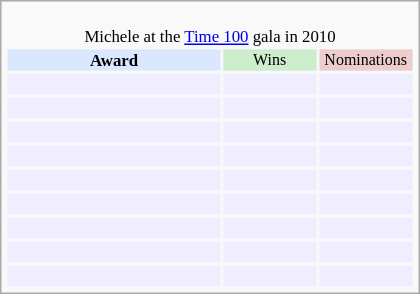<table class="infobox" style="width: 25em; text-align: left; font-size: 70%; vertical-align: middle;">
<tr>
<td colspan="3" style="text-align:center;"><br>Michele at the <a href='#'>Time 100</a> gala in 2010</td>
</tr>
<tr bgcolor=#D9E8FF style="text-align:center;">
<th style="vertical-align: middle;">Award</th>
<td style="background:#cceecc; font-size:8pt;" width="60px">Wins</td>
<td style="background:#eecccc; font-size:8pt;" width="60px">Nominations</td>
</tr>
<tr bgcolor=#eeeeff>
<td align="center"><br></td>
<td></td>
<td></td>
</tr>
<tr bgcolor=#eeeeff>
<td align="center"><br></td>
<td></td>
<td></td>
</tr>
<tr bgcolor=#eeeeff>
<td align="center"><br></td>
<td></td>
<td></td>
</tr>
<tr bgcolor=#eeeeff>
<td align="center"><br></td>
<td></td>
<td></td>
</tr>
<tr bgcolor=#eeeeff>
<td align="center"><br></td>
<td></td>
<td></td>
</tr>
<tr bgcolor=#eeeeff>
<td align="center"><br></td>
<td></td>
<td></td>
</tr>
<tr bgcolor=#eeeeff>
<td align="center"><br></td>
<td></td>
<td></td>
</tr>
<tr bgcolor=#eeeeff>
<td align="center"><br></td>
<td></td>
<td></td>
</tr>
<tr bgcolor=#eeeeff>
<td align="center"><br></td>
<td></td>
<td></td>
</tr>
</table>
